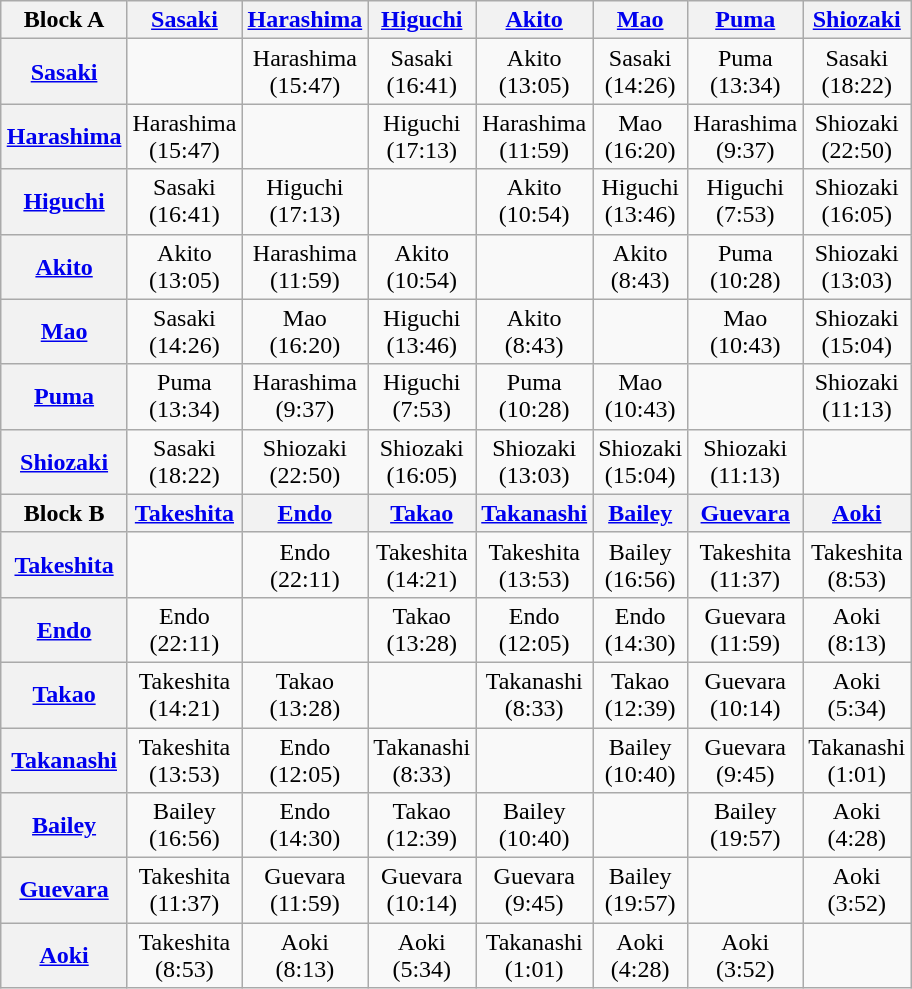<table class="wikitable" style="margin: 1em auto 1em auto">
<tr align="center">
<th>Block A</th>
<th><a href='#'>Sasaki</a></th>
<th><a href='#'>Harashima</a></th>
<th><a href='#'>Higuchi</a></th>
<th><a href='#'>Akito</a></th>
<th><a href='#'>Mao</a></th>
<th><a href='#'>Puma</a></th>
<th><a href='#'>Shiozaki</a></th>
</tr>
<tr align="center">
<th><a href='#'>Sasaki</a></th>
<td></td>
<td>Harashima<br>(15:47)</td>
<td>Sasaki<br>(16:41)</td>
<td>Akito<br>(13:05)</td>
<td>Sasaki<br>(14:26)</td>
<td>Puma<br>(13:34)</td>
<td>Sasaki<br>(18:22)</td>
</tr>
<tr align="center">
<th><a href='#'>Harashima</a></th>
<td>Harashima<br>(15:47)</td>
<td></td>
<td>Higuchi<br>(17:13)</td>
<td>Harashima<br>(11:59)</td>
<td>Mao<br>(16:20)</td>
<td>Harashima<br>(9:37)</td>
<td>Shiozaki<br>(22:50)</td>
</tr>
<tr align="center">
<th><a href='#'>Higuchi</a></th>
<td>Sasaki<br>(16:41)</td>
<td>Higuchi<br>(17:13)</td>
<td></td>
<td>Akito<br>(10:54)</td>
<td>Higuchi<br>(13:46)</td>
<td>Higuchi<br>(7:53)</td>
<td>Shiozaki<br>(16:05)</td>
</tr>
<tr align="center">
<th><a href='#'>Akito</a></th>
<td>Akito<br>(13:05)</td>
<td>Harashima<br>(11:59)</td>
<td>Akito<br>(10:54)</td>
<td></td>
<td>Akito<br>(8:43)</td>
<td>Puma<br>(10:28)</td>
<td>Shiozaki<br>(13:03)</td>
</tr>
<tr align="center">
<th><a href='#'>Mao</a></th>
<td>Sasaki<br>(14:26)</td>
<td>Mao<br>(16:20)</td>
<td>Higuchi<br>(13:46)</td>
<td>Akito<br>(8:43)</td>
<td></td>
<td>Mao<br>(10:43)</td>
<td>Shiozaki<br>(15:04)</td>
</tr>
<tr align="center">
<th><a href='#'>Puma</a></th>
<td>Puma<br>(13:34)</td>
<td>Harashima<br>(9:37)</td>
<td>Higuchi<br>(7:53)</td>
<td>Puma<br>(10:28)</td>
<td>Mao<br>(10:43)</td>
<td></td>
<td>Shiozaki<br>(11:13)</td>
</tr>
<tr align="center">
<th><a href='#'>Shiozaki</a></th>
<td>Sasaki<br>(18:22)</td>
<td>Shiozaki<br>(22:50)</td>
<td>Shiozaki<br>(16:05)</td>
<td>Shiozaki<br>(13:03)</td>
<td>Shiozaki<br>(15:04)</td>
<td>Shiozaki<br>(11:13)</td>
<td></td>
</tr>
<tr align="center">
<th>Block B</th>
<th><a href='#'>Takeshita</a></th>
<th><a href='#'>Endo</a></th>
<th><a href='#'>Takao</a></th>
<th><a href='#'>Takanashi</a></th>
<th><a href='#'>Bailey</a></th>
<th><a href='#'>Guevara</a></th>
<th><a href='#'>Aoki</a></th>
</tr>
<tr align="center">
<th><a href='#'>Takeshita</a></th>
<td></td>
<td>Endo<br>(22:11)</td>
<td>Takeshita<br>(14:21)</td>
<td>Takeshita<br>(13:53)</td>
<td>Bailey<br>(16:56)</td>
<td>Takeshita<br>(11:37)</td>
<td>Takeshita<br>(8:53)</td>
</tr>
<tr align="center">
<th><a href='#'>Endo</a></th>
<td>Endo<br>(22:11)</td>
<td></td>
<td>Takao<br>(13:28)</td>
<td>Endo<br>(12:05)</td>
<td>Endo<br>(14:30)</td>
<td>Guevara<br>(11:59)</td>
<td>Aoki<br>(8:13)</td>
</tr>
<tr align="center">
<th><a href='#'>Takao</a></th>
<td>Takeshita<br>(14:21)</td>
<td>Takao<br>(13:28)</td>
<td></td>
<td>Takanashi<br>(8:33)</td>
<td>Takao<br>(12:39)</td>
<td>Guevara<br>(10:14)</td>
<td>Aoki<br>(5:34)</td>
</tr>
<tr align="center">
<th><a href='#'>Takanashi</a></th>
<td>Takeshita<br>(13:53)</td>
<td>Endo<br>(12:05)</td>
<td>Takanashi<br>(8:33)</td>
<td></td>
<td>Bailey<br>(10:40)</td>
<td>Guevara<br>(9:45)</td>
<td>Takanashi<br>(1:01)</td>
</tr>
<tr align="center">
<th><a href='#'>Bailey</a></th>
<td>Bailey<br>(16:56)</td>
<td>Endo<br>(14:30)</td>
<td>Takao<br>(12:39)</td>
<td>Bailey<br>(10:40)</td>
<td></td>
<td>Bailey<br>(19:57)</td>
<td>Aoki<br>(4:28)</td>
</tr>
<tr align="center">
<th><a href='#'>Guevara</a></th>
<td>Takeshita<br>(11:37)</td>
<td>Guevara<br>(11:59)</td>
<td>Guevara<br>(10:14)</td>
<td>Guevara<br>(9:45)</td>
<td>Bailey<br>(19:57)</td>
<td></td>
<td>Aoki<br>(3:52)</td>
</tr>
<tr align="center">
<th><a href='#'>Aoki</a></th>
<td>Takeshita<br>(8:53)</td>
<td>Aoki<br>(8:13)</td>
<td>Aoki<br>(5:34)</td>
<td>Takanashi<br>(1:01)</td>
<td>Aoki<br>(4:28)</td>
<td>Aoki<br>(3:52)</td>
<td></td>
</tr>
</table>
